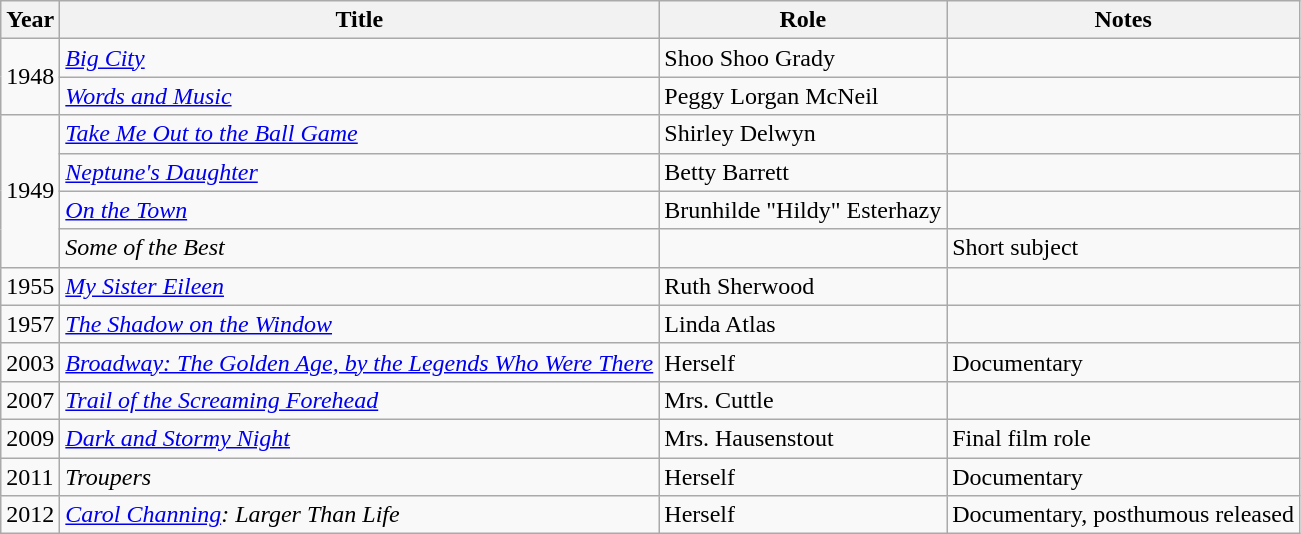<table class="wikitable sortable sticky-header">
<tr>
<th>Year</th>
<th>Title</th>
<th>Role</th>
<th>Notes</th>
</tr>
<tr>
<td rowspan=2>1948</td>
<td><em><a href='#'>Big City</a></em></td>
<td>Shoo Shoo Grady</td>
<td></td>
</tr>
<tr>
<td><em><a href='#'>Words and Music</a></em></td>
<td>Peggy Lorgan McNeil</td>
<td></td>
</tr>
<tr>
<td rowspan=4>1949</td>
<td><em><a href='#'>Take Me Out to the Ball Game</a></em></td>
<td>Shirley Delwyn</td>
<td></td>
</tr>
<tr>
<td><em><a href='#'>Neptune's Daughter</a></em></td>
<td>Betty Barrett</td>
<td></td>
</tr>
<tr>
<td><em><a href='#'>On the Town</a></em></td>
<td>Brunhilde "Hildy" Esterhazy</td>
<td></td>
</tr>
<tr>
<td><em>Some of the Best</em></td>
<td></td>
<td>Short subject</td>
</tr>
<tr>
<td>1955</td>
<td><em><a href='#'>My Sister Eileen</a></em></td>
<td>Ruth Sherwood</td>
<td></td>
</tr>
<tr>
<td>1957</td>
<td><em><a href='#'>The Shadow on the Window</a></em></td>
<td>Linda Atlas</td>
<td></td>
</tr>
<tr>
<td>2003</td>
<td><em><a href='#'>Broadway: The Golden Age, by the Legends Who Were There</a></em></td>
<td>Herself</td>
<td>Documentary</td>
</tr>
<tr>
<td>2007</td>
<td><em><a href='#'>Trail of the Screaming Forehead</a></em></td>
<td>Mrs. Cuttle</td>
<td></td>
</tr>
<tr>
<td>2009</td>
<td><em><a href='#'>Dark and Stormy Night</a></em></td>
<td>Mrs. Hausenstout</td>
<td>Final film role</td>
</tr>
<tr>
<td>2011</td>
<td><em>Troupers</em></td>
<td>Herself</td>
<td>Documentary</td>
</tr>
<tr>
<td>2012</td>
<td><em><a href='#'>Carol Channing</a>: Larger Than Life</em></td>
<td>Herself</td>
<td>Documentary, posthumous released</td>
</tr>
</table>
